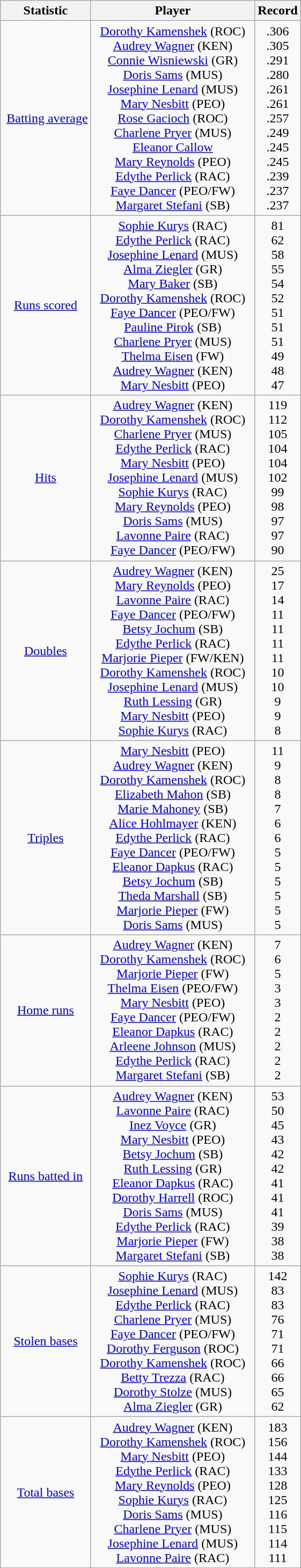<table class="wikitable">
<tr>
<th>Statistic</th>
<th>Player</th>
<th>Record</th>
</tr>
<tr align=center>
<td> <a href='#'>Batting average</a></td>
<td>  <a href='#'>Dorothy Kamenshek</a> (ROC)   <br><a href='#'>Audrey Wagner</a> (KEN)<br><a href='#'>Connie Wisniewski</a> (GR)<br><a href='#'>Doris Sams</a> (MUS)<br><a href='#'>Josephine Lenard</a> (MUS)<br><a href='#'>Mary Nesbitt</a> (PEO)<br><a href='#'>Rose Gacioch</a> (ROC)<br><a href='#'>Charlene Pryer</a> (MUS)<br><a href='#'>Eleanor Callow</a><br><a href='#'>Mary Reynolds</a> (PEO)<br><a href='#'>Edythe Perlick</a> (RAC)<br><a href='#'>Faye Dancer</a> (PEO/FW)<br><a href='#'>Margaret Stefani</a> (SB)</td>
<td>.306 <br> .305 <br> .291 <br> .280 <br> .261 <br> .261 <br> .257 <br> .249 <br> .245 <br> .245 <br> .239 <br> .237 <br> .237</td>
</tr>
<tr align=center>
<td><a href='#'>Runs scored</a></td>
<td><a href='#'>Sophie Kurys</a> (RAC)<br><a href='#'>Edythe Perlick</a> (RAC)<br><a href='#'>Josephine Lenard</a> (MUS)<br><a href='#'>Alma Ziegler</a> (GR)<br><a href='#'>Mary Baker</a> (SB)<br><a href='#'>Dorothy Kamenshek</a> (ROC)<br><a href='#'>Faye Dancer</a> (PEO/FW)<br><a href='#'>Pauline Pirok</a> (SB)<br><a href='#'>Charlene Pryer</a> (MUS)<br><a href='#'>Thelma Eisen</a> (FW)<br><a href='#'>Audrey Wagner</a> (KEN)<br><a href='#'>Mary Nesbitt</a> (PEO)</td>
<td>81 <br> 62 <br> 58 <br> 55 <br> 54 <br> 52 <br> 51 <br> 51 <br> 51 <br> 49 <br> 48 <br> 47</td>
</tr>
<tr align=center>
<td><a href='#'>Hits</a></td>
<td><a href='#'>Audrey Wagner</a> (KEN)<br><a href='#'>Dorothy Kamenshek</a> (ROC)<br><a href='#'>Charlene Pryer</a> (MUS)<br><a href='#'>Edythe Perlick</a> (RAC)<br><a href='#'>Mary Nesbitt</a> (PEO)<br><a href='#'>Josephine Lenard</a> (MUS)<br><a href='#'>Sophie Kurys</a> (RAC)<br><a href='#'>Mary Reynolds</a> (PEO)<br><a href='#'>Doris Sams</a> (MUS)<br><a href='#'>Lavonne Paire</a> (RAC)<br><a href='#'>Faye Dancer</a> (PEO/FW)</td>
<td>119 <br> 112  <br> 105 <br> 104 <br> 104 <br> 102 <br> 99 <br> 98 <br> 97 <br> 97 <br> 90</td>
</tr>
<tr align=center>
<td><a href='#'>Doubles</a></td>
<td><a href='#'>Audrey Wagner</a> (KEN)<br><a href='#'>Mary Reynolds</a> (PEO)<br><a href='#'>Lavonne Paire</a> (RAC)<br><a href='#'>Faye Dancer</a> (PEO/FW)<br><a href='#'>Betsy Jochum</a> (SB)<br><a href='#'>Edythe Perlick</a> (RAC)<br><a href='#'>Marjorie Pieper</a> (FW/KEN)<br><a href='#'>Dorothy Kamenshek</a> (ROC)<br><a href='#'>Josephine Lenard</a> (MUS)<br><a href='#'>Ruth Lessing</a> (GR)<br><a href='#'>Mary Nesbitt</a> (PEO)<br><a href='#'>Sophie Kurys</a> (RAC)</td>
<td>25 <br> 17 <br> 14 <br> 11 <br> 11 <br> 11 <br> 11 <br> 10 <br> 10 <br> 9 <br> 9 <br> 8</td>
</tr>
<tr align=center>
<td><a href='#'>Triples</a></td>
<td><a href='#'>Mary Nesbitt</a> (PEO)<br><a href='#'>Audrey Wagner</a> (KEN)<br><a href='#'>Dorothy Kamenshek</a> (ROC)<br><a href='#'>Elizabeth Mahon</a> (SB)<br><a href='#'>Marie Mahoney</a> (SB)<br><a href='#'>Alice Hohlmayer</a> (KEN)<br><a href='#'>Edythe Perlick</a> (RAC)<br><a href='#'>Faye Dancer</a> (PEO/FW)<br><a href='#'>Eleanor Dapkus</a> (RAC)<br><a href='#'>Betsy Jochum</a> (SB)<br><a href='#'>Theda Marshall</a> (SB)<br><a href='#'>Marjorie Pieper</a> (FW)<br><a href='#'>Doris Sams</a> (MUS)</td>
<td>11 <br> 9 <br> 8 <br> 8 <br> 7 <br> 6 <br> 6 <br> 5 <br> 5 <br> 5 <br> 5 <br> 5 <br> 5</td>
</tr>
<tr align=center>
<td><a href='#'>Home runs</a></td>
<td><a href='#'>Audrey Wagner</a> (KEN)<br><a href='#'>Dorothy Kamenshek</a> (ROC)<br><a href='#'>Marjorie Pieper</a> (FW)<br><a href='#'>Thelma Eisen</a> (PEO/FW)<br><a href='#'>Mary Nesbitt</a> (PEO)<br><a href='#'>Faye Dancer</a> (PEO/FW)<br><a href='#'>Eleanor Dapkus</a> (RAC)<br><a href='#'>Arleene Johnson</a> (MUS)<br><a href='#'>Edythe Perlick</a> (RAC)<br><a href='#'>Margaret Stefani</a> (SB)</td>
<td>7 <br> 6 <br> 5 <br> 3 <br> 3 <br> 2 <br> 2 <br> 2 <br> 2 <br> 2</td>
</tr>
<tr align=center>
<td><a href='#'>Runs batted in</a></td>
<td><a href='#'>Audrey Wagner</a> (KEN)<br><a href='#'>Lavonne Paire</a> (RAC)<br><a href='#'>Inez Voyce</a> (GR)<br><a href='#'>Mary Nesbitt</a> (PEO)<br><a href='#'>Betsy Jochum</a> (SB)<br><a href='#'>Ruth Lessing</a> (GR)<br><a href='#'>Eleanor Dapkus</a> (RAC)<br><a href='#'>Dorothy Harrell</a> (ROC)<br><a href='#'>Doris Sams</a> (MUS) <br><a href='#'>Edythe Perlick</a> (RAC)<br><a href='#'>Marjorie Pieper</a> (FW)<br><a href='#'>Margaret Stefani</a> (SB)</td>
<td>53 <br> 50 <br> 45 <br> 43 <br> 42 <br> 42 <br> 41 <br> 41 <br>  41 <br> 39 <br> 38 <br> 38</td>
</tr>
<tr align=center>
<td><a href='#'>Stolen bases</a></td>
<td><a href='#'>Sophie Kurys</a> (RAC)<br><a href='#'>Josephine Lenard</a> (MUS)<br><a href='#'>Edythe Perlick</a> (RAC)<br><a href='#'>Charlene Pryer</a> (MUS)<br><a href='#'>Faye Dancer</a> (PEO/FW)<br><a href='#'>Dorothy Ferguson</a> (ROC)<br><a href='#'>Dorothy Kamenshek</a> (ROC)<br><a href='#'>Betty Trezza</a> (RAC)<br><a href='#'>Dorothy Stolze</a> (MUS)<br><a href='#'>Alma Ziegler</a> (GR)</td>
<td>142 <br> 83 <br> 83 <br> 76 <br> 71 <br> 71 <br> 66 <br> 66 <br> 65 <br> 62</td>
</tr>
<tr align=center>
<td><a href='#'>Total bases</a></td>
<td><a href='#'>Audrey Wagner</a> (KEN)<br><a href='#'>Dorothy Kamenshek</a> (ROC)<br><a href='#'>Mary Nesbitt</a> (PEO)<br><a href='#'>Edythe Perlick</a> (RAC)<br><a href='#'>Mary Reynolds</a> (PEO)<br><a href='#'>Sophie Kurys</a> (RAC)<br><a href='#'>Doris Sams</a> (MUS)<br><a href='#'>Charlene Pryer</a> (MUS)<br><a href='#'>Josephine Lenard</a> (MUS)<br><a href='#'>Lavonne Paire</a> (RAC)</td>
<td>183 <br> 156 <br> 144 <br> 133 <br> 128 <br> 125 <br> 116 <br> 115 <br> 114 <br> 111</td>
</tr>
</table>
